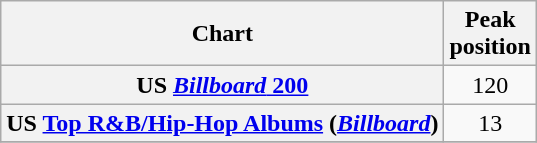<table class="wikitable plainrowheaders sortable" style="text-align:center;" border="1">
<tr>
<th scope="col">Chart</th>
<th scope="col">Peak<br>position</th>
</tr>
<tr>
<th scope="row">US <a href='#'><em>Billboard</em> 200</a></th>
<td>120</td>
</tr>
<tr>
<th scope="row">US <a href='#'>Top R&B/Hip-Hop Albums</a> (<em><a href='#'>Billboard</a></em>)</th>
<td>13</td>
</tr>
<tr>
</tr>
</table>
